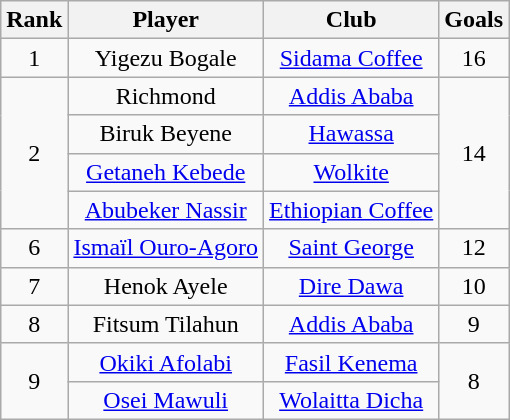<table class="wikitable" style="text-align:center;">
<tr>
<th>Rank</th>
<th>Player</th>
<th>Club</th>
<th>Goals</th>
</tr>
<tr>
<td>1</td>
<td> Yigezu Bogale</td>
<td><a href='#'>Sidama Coffee</a></td>
<td>16</td>
</tr>
<tr>
<td rowspan=4>2</td>
<td> Richmond</td>
<td><a href='#'>Addis Ababa</a></td>
<td rowspan=4>14</td>
</tr>
<tr>
<td> Biruk Beyene</td>
<td><a href='#'>Hawassa</a></td>
</tr>
<tr>
<td> <a href='#'>Getaneh Kebede</a></td>
<td><a href='#'>Wolkite</a></td>
</tr>
<tr>
<td> <a href='#'>Abubeker Nassir</a></td>
<td><a href='#'>Ethiopian Coffee</a></td>
</tr>
<tr>
<td>6</td>
<td> <a href='#'>Ismaïl Ouro-Agoro</a></td>
<td><a href='#'>Saint George</a></td>
<td>12</td>
</tr>
<tr>
<td>7</td>
<td> Henok Ayele</td>
<td><a href='#'>Dire Dawa</a></td>
<td>10</td>
</tr>
<tr>
<td>8</td>
<td> Fitsum Tilahun</td>
<td><a href='#'>Addis Ababa</a></td>
<td>9</td>
</tr>
<tr>
<td rowspan=2>9</td>
<td> <a href='#'>Okiki Afolabi</a></td>
<td><a href='#'>Fasil Kenema</a></td>
<td rowspan=2>8</td>
</tr>
<tr>
<td> <a href='#'>Osei Mawuli</a></td>
<td><a href='#'>Wolaitta Dicha</a></td>
</tr>
</table>
